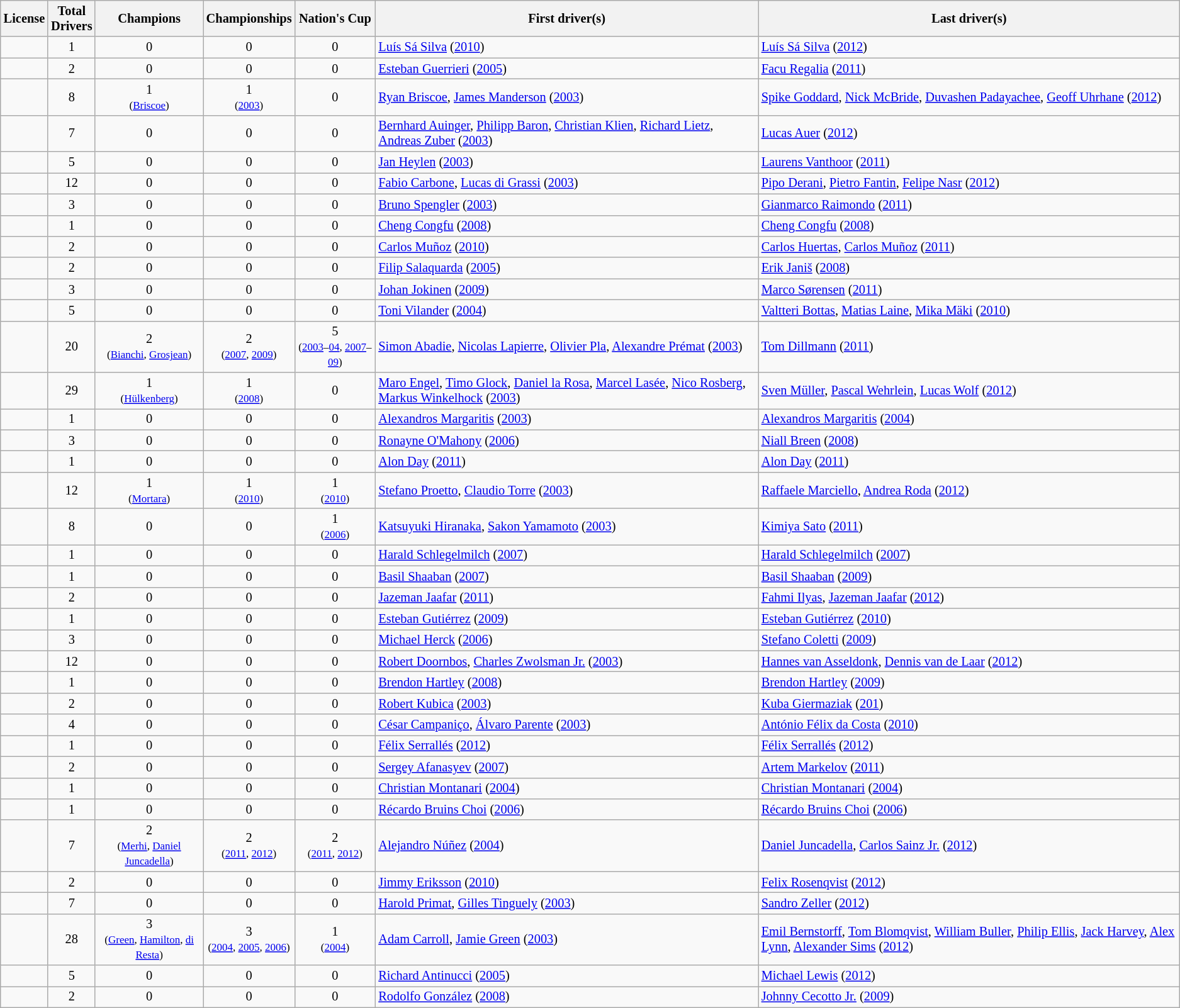<table class="wikitable sortable" style="font-size: 85%; text-align:center">
<tr>
<th>License</th>
<th>Total<br>Drivers</th>
<th>Champions</th>
<th>Championships</th>
<th>Nation's Cup</th>
<th>First driver(s)</th>
<th>Last driver(s)</th>
</tr>
<tr>
<td align=left></td>
<td>1</td>
<td>0</td>
<td>0</td>
<td>0</td>
<td align=left><a href='#'>Luís Sá Silva</a> (<a href='#'>2010</a>)</td>
<td align=left><a href='#'>Luís Sá Silva</a> (<a href='#'>2012</a>)</td>
</tr>
<tr>
<td align=left></td>
<td>2</td>
<td>0</td>
<td>0</td>
<td>0</td>
<td align=left><a href='#'>Esteban Guerrieri</a> (<a href='#'>2005</a>)</td>
<td align=left><a href='#'>Facu Regalia</a> (<a href='#'>2011</a>)</td>
</tr>
<tr>
<td align=left></td>
<td>8</td>
<td>1<br><small>(<a href='#'>Briscoe</a>)</small></td>
<td>1<br><small>(<a href='#'>2003</a>)</small></td>
<td>0</td>
<td align=left><a href='#'>Ryan Briscoe</a>, <a href='#'>James Manderson</a> (<a href='#'>2003</a>)</td>
<td align=left><a href='#'>Spike Goddard</a>, <a href='#'>Nick McBride</a>, <a href='#'>Duvashen Padayachee</a>, <a href='#'>Geoff Uhrhane</a> (<a href='#'>2012</a>)</td>
</tr>
<tr>
<td align=left></td>
<td>7</td>
<td>0</td>
<td>0</td>
<td>0</td>
<td align=left><a href='#'>Bernhard Auinger</a>, <a href='#'>Philipp Baron</a>, <a href='#'>Christian Klien</a>, <a href='#'>Richard Lietz</a>, <a href='#'>Andreas Zuber</a> (<a href='#'>2003</a>)</td>
<td align=left><a href='#'>Lucas Auer</a> (<a href='#'>2012</a>)</td>
</tr>
<tr>
<td align=left></td>
<td>5</td>
<td>0</td>
<td>0</td>
<td>0</td>
<td align=left><a href='#'>Jan Heylen</a> (<a href='#'>2003</a>)</td>
<td align=left><a href='#'>Laurens Vanthoor</a> (<a href='#'>2011</a>)</td>
</tr>
<tr>
<td align=left></td>
<td>12</td>
<td>0</td>
<td>0</td>
<td>0</td>
<td align=left><a href='#'>Fabio Carbone</a>, <a href='#'>Lucas di Grassi</a> (<a href='#'>2003</a>)</td>
<td align=left><a href='#'>Pipo Derani</a>, <a href='#'>Pietro Fantin</a>, <a href='#'>Felipe Nasr</a> (<a href='#'>2012</a>)</td>
</tr>
<tr>
<td align=left></td>
<td>3</td>
<td>0</td>
<td>0</td>
<td>0</td>
<td align=left><a href='#'>Bruno Spengler</a> (<a href='#'>2003</a>)</td>
<td align=left><a href='#'>Gianmarco Raimondo</a> (<a href='#'>2011</a>)</td>
</tr>
<tr>
<td align=left></td>
<td>1</td>
<td>0</td>
<td>0</td>
<td>0</td>
<td align=left><a href='#'>Cheng Congfu</a> (<a href='#'>2008</a>)</td>
<td align=left><a href='#'>Cheng Congfu</a> (<a href='#'>2008</a>)</td>
</tr>
<tr>
<td align=left></td>
<td>2</td>
<td>0</td>
<td>0</td>
<td>0</td>
<td align=left><a href='#'>Carlos Muñoz</a> (<a href='#'>2010</a>)</td>
<td align=left><a href='#'>Carlos Huertas</a>, <a href='#'>Carlos Muñoz</a> (<a href='#'>2011</a>)</td>
</tr>
<tr>
<td align=left></td>
<td>2</td>
<td>0</td>
<td>0</td>
<td>0</td>
<td align=left><a href='#'>Filip Salaquarda</a> (<a href='#'>2005</a>)</td>
<td align=left><a href='#'>Erik Janiš</a> (<a href='#'>2008</a>)</td>
</tr>
<tr>
<td align=left></td>
<td>3</td>
<td>0</td>
<td>0</td>
<td>0</td>
<td align=left><a href='#'>Johan Jokinen</a> (<a href='#'>2009</a>)</td>
<td align=left><a href='#'>Marco Sørensen</a> (<a href='#'>2011</a>)</td>
</tr>
<tr>
<td align=left></td>
<td>5</td>
<td>0</td>
<td>0</td>
<td>0</td>
<td align=left><a href='#'>Toni Vilander</a> (<a href='#'>2004</a>)</td>
<td align=left><a href='#'>Valtteri Bottas</a>, <a href='#'>Matias Laine</a>, <a href='#'>Mika Mäki</a> (<a href='#'>2010</a>)</td>
</tr>
<tr>
<td align=left></td>
<td>20</td>
<td>2<br><small>(<a href='#'>Bianchi</a>, <a href='#'>Grosjean</a>)</small></td>
<td>2<br><small>(<a href='#'>2007</a>, <a href='#'>2009</a>)</small></td>
<td>5<br><small>(<a href='#'>2003</a>–<a href='#'>04</a>, <a href='#'>2007</a>–<a href='#'>09</a>)</small></td>
<td align=left><a href='#'>Simon Abadie</a>, <a href='#'>Nicolas Lapierre</a>, <a href='#'>Olivier Pla</a>, <a href='#'>Alexandre Prémat</a> (<a href='#'>2003</a>)</td>
<td align=left><a href='#'>Tom Dillmann</a> (<a href='#'>2011</a>)</td>
</tr>
<tr>
<td align=left></td>
<td>29</td>
<td>1<br><small>(<a href='#'>Hülkenberg</a>)</small></td>
<td>1<br><small>(<a href='#'>2008</a>)</small></td>
<td>0</td>
<td align=left><a href='#'>Maro Engel</a>, <a href='#'>Timo Glock</a>, <a href='#'>Daniel la Rosa</a>, <a href='#'>Marcel Lasée</a>, <a href='#'>Nico Rosberg</a>, <a href='#'>Markus Winkelhock</a> (<a href='#'>2003</a>)</td>
<td align=left><a href='#'>Sven Müller</a>, <a href='#'>Pascal Wehrlein</a>, <a href='#'>Lucas Wolf</a> (<a href='#'>2012</a>)</td>
</tr>
<tr>
<td align=left></td>
<td>1</td>
<td>0</td>
<td>0</td>
<td>0</td>
<td align=left><a href='#'>Alexandros Margaritis</a> (<a href='#'>2003</a>)</td>
<td align=left><a href='#'>Alexandros Margaritis</a> (<a href='#'>2004</a>)</td>
</tr>
<tr>
<td align=left></td>
<td>3</td>
<td>0</td>
<td>0</td>
<td>0</td>
<td align=left><a href='#'>Ronayne O'Mahony</a> (<a href='#'>2006</a>)</td>
<td align=left><a href='#'>Niall Breen</a> (<a href='#'>2008</a>)</td>
</tr>
<tr>
<td align=left></td>
<td>1</td>
<td>0</td>
<td>0</td>
<td>0</td>
<td align=left><a href='#'>Alon Day</a> (<a href='#'>2011</a>)</td>
<td align=left><a href='#'>Alon Day</a> (<a href='#'>2011</a>)</td>
</tr>
<tr>
<td align=left></td>
<td>12</td>
<td>1<br><small>(<a href='#'>Mortara</a>)</small></td>
<td>1<br><small>(<a href='#'>2010</a>)</small></td>
<td>1<br><small>(<a href='#'>2010</a>)</small></td>
<td align=left><a href='#'>Stefano Proetto</a>, <a href='#'>Claudio Torre</a> (<a href='#'>2003</a>)</td>
<td align=left><a href='#'>Raffaele Marciello</a>, <a href='#'>Andrea Roda</a> (<a href='#'>2012</a>)</td>
</tr>
<tr>
<td align=left></td>
<td>8</td>
<td>0</td>
<td>0</td>
<td>1<br><small>(<a href='#'>2006</a>)</small></td>
<td align=left><a href='#'>Katsuyuki Hiranaka</a>, <a href='#'>Sakon Yamamoto</a> (<a href='#'>2003</a>)</td>
<td align=left><a href='#'>Kimiya Sato</a> (<a href='#'>2011</a>)</td>
</tr>
<tr>
<td align=left></td>
<td>1</td>
<td>0</td>
<td>0</td>
<td>0</td>
<td align=left><a href='#'>Harald Schlegelmilch</a> (<a href='#'>2007</a>)</td>
<td align=left><a href='#'>Harald Schlegelmilch</a> (<a href='#'>2007</a>)</td>
</tr>
<tr>
<td align=left></td>
<td>1</td>
<td>0</td>
<td>0</td>
<td>0</td>
<td align=left><a href='#'>Basil Shaaban</a> (<a href='#'>2007</a>)</td>
<td align=left><a href='#'>Basil Shaaban</a> (<a href='#'>2009</a>)</td>
</tr>
<tr>
<td align=left></td>
<td>2</td>
<td>0</td>
<td>0</td>
<td>0</td>
<td align=left><a href='#'>Jazeman Jaafar</a> (<a href='#'>2011</a>)</td>
<td align=left><a href='#'>Fahmi Ilyas</a>, <a href='#'>Jazeman Jaafar</a> (<a href='#'>2012</a>)</td>
</tr>
<tr>
<td align=left></td>
<td>1</td>
<td>0</td>
<td>0</td>
<td>0</td>
<td align=left><a href='#'>Esteban Gutiérrez</a> (<a href='#'>2009</a>)</td>
<td align=left><a href='#'>Esteban Gutiérrez</a> (<a href='#'>2010</a>)</td>
</tr>
<tr>
<td align=left></td>
<td>3</td>
<td>0</td>
<td>0</td>
<td>0</td>
<td align=left><a href='#'>Michael Herck</a> (<a href='#'>2006</a>)</td>
<td align=left><a href='#'>Stefano Coletti</a> (<a href='#'>2009</a>)</td>
</tr>
<tr>
<td align=left></td>
<td>12</td>
<td>0</td>
<td>0</td>
<td>0</td>
<td align=left><a href='#'>Robert Doornbos</a>, <a href='#'>Charles Zwolsman Jr.</a> (<a href='#'>2003</a>)</td>
<td align=left><a href='#'>Hannes van Asseldonk</a>, <a href='#'>Dennis van de Laar</a> (<a href='#'>2012</a>)</td>
</tr>
<tr>
<td align=left></td>
<td>1</td>
<td>0</td>
<td>0</td>
<td>0</td>
<td align=left><a href='#'>Brendon Hartley</a> (<a href='#'>2008</a>)</td>
<td align=left><a href='#'>Brendon Hartley</a> (<a href='#'>2009</a>)</td>
</tr>
<tr>
<td align=left></td>
<td>2</td>
<td>0</td>
<td>0</td>
<td>0</td>
<td align=left><a href='#'>Robert Kubica</a> (<a href='#'>2003</a>)</td>
<td align=left><a href='#'>Kuba Giermaziak</a> (<a href='#'>201</a>)</td>
</tr>
<tr>
<td align=left></td>
<td>4</td>
<td>0</td>
<td>0</td>
<td>0</td>
<td align=left><a href='#'>César Campaniço</a>, <a href='#'>Álvaro Parente</a> (<a href='#'>2003</a>)</td>
<td align=left><a href='#'>António Félix da Costa</a> (<a href='#'>2010</a>)</td>
</tr>
<tr>
<td align=left></td>
<td>1</td>
<td>0</td>
<td>0</td>
<td>0</td>
<td align=left><a href='#'>Félix Serrallés</a> (<a href='#'>2012</a>)</td>
<td align=left><a href='#'>Félix Serrallés</a> (<a href='#'>2012</a>)</td>
</tr>
<tr>
<td align=left></td>
<td>2</td>
<td>0</td>
<td>0</td>
<td>0</td>
<td align=left><a href='#'>Sergey Afanasyev</a> (<a href='#'>2007</a>)</td>
<td align=left><a href='#'>Artem Markelov</a> (<a href='#'>2011</a>)</td>
</tr>
<tr>
<td align=left></td>
<td>1</td>
<td>0</td>
<td>0</td>
<td>0</td>
<td align=left><a href='#'>Christian Montanari</a> (<a href='#'>2004</a>)</td>
<td align=left><a href='#'>Christian Montanari</a> (<a href='#'>2004</a>)</td>
</tr>
<tr>
<td align=left></td>
<td>1</td>
<td>0</td>
<td>0</td>
<td>0</td>
<td align=left><a href='#'>Récardo Bruins Choi</a> (<a href='#'>2006</a>)</td>
<td align=left><a href='#'>Récardo Bruins Choi</a> (<a href='#'>2006</a>)</td>
</tr>
<tr>
<td align=left></td>
<td>7</td>
<td>2<br><small>(<a href='#'>Merhi</a>, <a href='#'>Daniel Juncadella</a>)</small></td>
<td>2<br><small>(<a href='#'>2011</a>, <a href='#'>2012</a>)</small></td>
<td>2<br><small>(<a href='#'>2011</a>, <a href='#'>2012</a>)</small></td>
<td align=left><a href='#'>Alejandro Núñez</a> (<a href='#'>2004</a>)</td>
<td align=left><a href='#'>Daniel Juncadella</a>, <a href='#'>Carlos Sainz Jr.</a> (<a href='#'>2012</a>)</td>
</tr>
<tr>
<td align=left></td>
<td>2</td>
<td>0</td>
<td>0</td>
<td>0</td>
<td align=left><a href='#'>Jimmy Eriksson</a> (<a href='#'>2010</a>)</td>
<td align=left><a href='#'>Felix Rosenqvist</a> (<a href='#'>2012</a>)</td>
</tr>
<tr>
<td align=left></td>
<td>7</td>
<td>0</td>
<td>0</td>
<td>0</td>
<td align=left><a href='#'>Harold Primat</a>, <a href='#'>Gilles Tinguely</a> (<a href='#'>2003</a>)</td>
<td align=left><a href='#'>Sandro Zeller</a> (<a href='#'>2012</a>)</td>
</tr>
<tr>
<td align=left></td>
<td>28</td>
<td>3<br><small>(<a href='#'>Green</a>, <a href='#'>Hamilton</a>, <a href='#'>di Resta</a>)</small></td>
<td>3<br><small>(<a href='#'>2004</a>, <a href='#'>2005</a>, <a href='#'>2006</a>)</small></td>
<td>1<br><small>(<a href='#'>2004</a>)</small></td>
<td align=left><a href='#'>Adam Carroll</a>, <a href='#'>Jamie Green</a> (<a href='#'>2003</a>)</td>
<td align=left><a href='#'>Emil Bernstorff</a>, <a href='#'>Tom Blomqvist</a>, <a href='#'>William Buller</a>, <a href='#'>Philip Ellis</a>, <a href='#'>Jack Harvey</a>, <a href='#'>Alex Lynn</a>, <a href='#'>Alexander Sims</a> (<a href='#'>2012</a>)</td>
</tr>
<tr>
<td align=left></td>
<td>5</td>
<td>0</td>
<td>0</td>
<td>0</td>
<td align=left><a href='#'>Richard Antinucci</a> (<a href='#'>2005</a>)</td>
<td align=left><a href='#'>Michael Lewis</a> (<a href='#'>2012</a>)</td>
</tr>
<tr>
<td align=left></td>
<td>2</td>
<td>0</td>
<td>0</td>
<td>0</td>
<td align=left><a href='#'>Rodolfo González</a> (<a href='#'>2008</a>)</td>
<td align=left><a href='#'>Johnny Cecotto Jr.</a> (<a href='#'>2009</a>)</td>
</tr>
</table>
